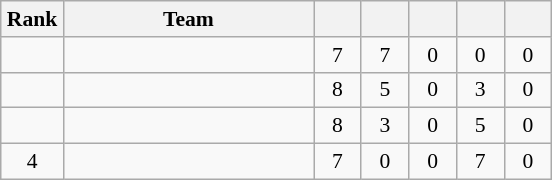<table class="wikitable" style="text-align: center; font-size:90% ">
<tr>
<th width=35>Rank</th>
<th width=160>Team</th>
<th width=25></th>
<th width=25></th>
<th width=25></th>
<th width=25></th>
<th width=25></th>
</tr>
<tr>
<td></td>
<td align=left></td>
<td>7</td>
<td>7</td>
<td>0</td>
<td>0</td>
<td>0</td>
</tr>
<tr>
<td></td>
<td align=left></td>
<td>8</td>
<td>5</td>
<td>0</td>
<td>3</td>
<td>0</td>
</tr>
<tr>
<td></td>
<td align=left></td>
<td>8</td>
<td>3</td>
<td>0</td>
<td>5</td>
<td>0</td>
</tr>
<tr>
<td>4</td>
<td align=left></td>
<td>7</td>
<td>0</td>
<td>0</td>
<td>7</td>
<td>0</td>
</tr>
</table>
